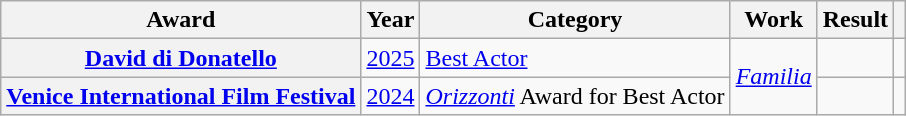<table class="wikitable plainrowheaders sortable">
<tr>
<th>Award</th>
<th>Year</th>
<th>Category</th>
<th>Work</th>
<th>Result</th>
<th class="unsortable"></th>
</tr>
<tr>
<th scope="row"><a href='#'>David di Donatello</a></th>
<td><a href='#'>2025</a></td>
<td><a href='#'>Best Actor</a></td>
<td rowspan="2"><em><a href='#'>Familia</a></em></td>
<td></td>
<td></td>
</tr>
<tr>
<th scope="row"><a href='#'>Venice International Film Festival</a></th>
<td><a href='#'>2024</a></td>
<td><em><a href='#'>Orizzonti</a></em> Award for Best Actor</td>
<td></td>
<td></td>
</tr>
</table>
